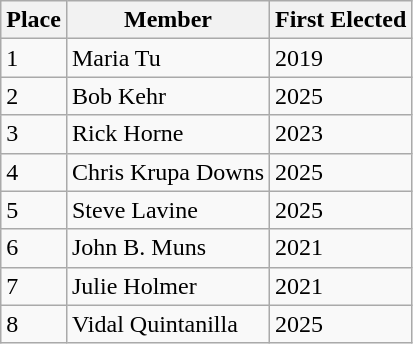<table class="wikitable">
<tr>
<th>Place</th>
<th>Member</th>
<th>First Elected</th>
</tr>
<tr>
<td>1</td>
<td>Maria Tu</td>
<td>2019</td>
</tr>
<tr>
<td>2</td>
<td>Bob Kehr</td>
<td>2025</td>
</tr>
<tr>
<td>3</td>
<td>Rick Horne</td>
<td>2023</td>
</tr>
<tr>
<td>4</td>
<td>Chris Krupa Downs</td>
<td>2025</td>
</tr>
<tr>
<td>5</td>
<td>Steve Lavine</td>
<td>2025</td>
</tr>
<tr>
<td>6</td>
<td>John B. Muns</td>
<td>2021</td>
</tr>
<tr>
<td>7</td>
<td>Julie Holmer</td>
<td>2021</td>
</tr>
<tr>
<td>8</td>
<td>Vidal Quintanilla</td>
<td>2025</td>
</tr>
</table>
